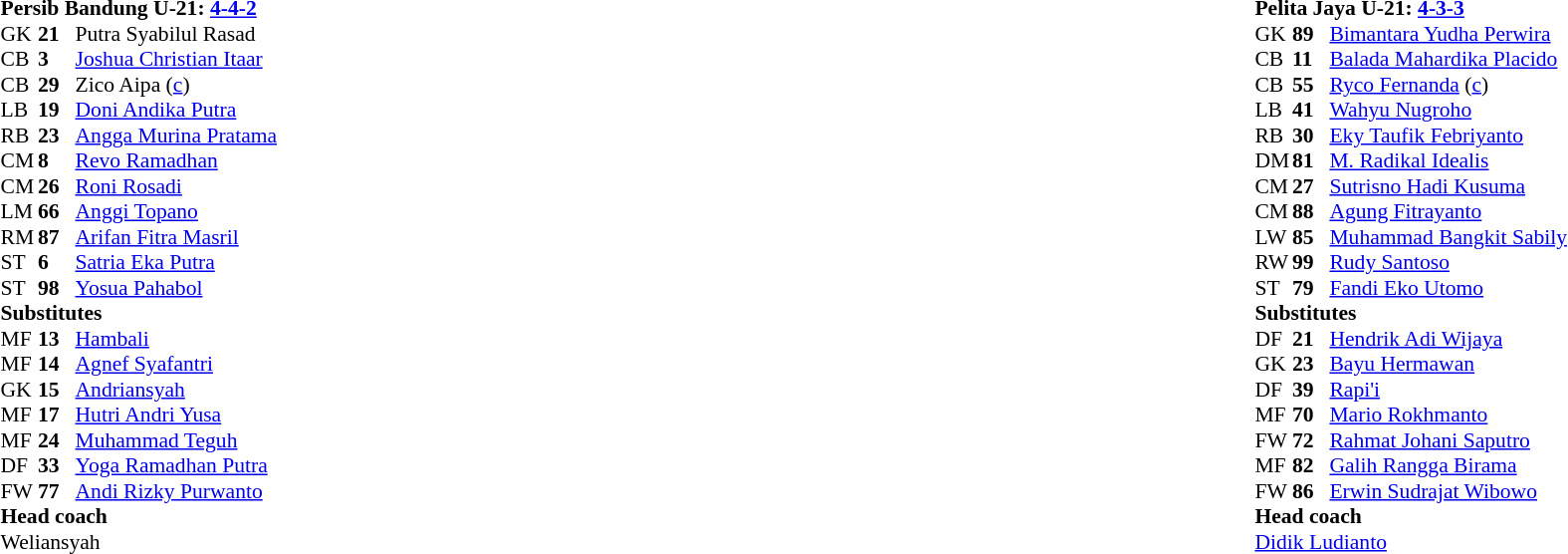<table width="100%">
<tr>
<td valign="top" width="50%"><br><table style="font-size: 90%" cellspacing="0" cellpadding="0">
<tr>
<td colspan="4"><strong>Persib Bandung U-21: <a href='#'>4-4-2</a></strong></td>
</tr>
<tr>
<th width=25></th>
<th width=25></th>
</tr>
<tr>
<td>GK</td>
<td><strong>21</strong></td>
<td> Putra Syabilul Rasad</td>
</tr>
<tr>
<td>CB</td>
<td><strong>3</strong></td>
<td> <a href='#'>Joshua Christian Itaar</a></td>
</tr>
<tr>
<td>CB</td>
<td><strong>29</strong></td>
<td> Zico Aipa (<a href='#'>c</a>)</td>
</tr>
<tr>
<td>LB</td>
<td><strong>19</strong></td>
<td> <a href='#'>Doni Andika Putra</a></td>
</tr>
<tr>
<td>RB</td>
<td><strong>23</strong></td>
<td> <a href='#'>Angga Murina Pratama</a></td>
</tr>
<tr>
<td>CM</td>
<td><strong>8</strong></td>
<td> <a href='#'>Revo Ramadhan</a></td>
<td></td>
<td></td>
</tr>
<tr>
<td>CM</td>
<td><strong>26</strong></td>
<td> <a href='#'>Roni Rosadi</a></td>
</tr>
<tr>
<td>LM</td>
<td><strong>66</strong></td>
<td> <a href='#'>Anggi Topano</a></td>
</tr>
<tr>
<td>RM</td>
<td><strong>87</strong></td>
<td> <a href='#'>Arifan Fitra Masril</a></td>
</tr>
<tr>
<td>ST</td>
<td><strong>6</strong></td>
<td> <a href='#'>Satria Eka Putra</a></td>
<td></td>
<td></td>
</tr>
<tr>
<td>ST</td>
<td><strong>98</strong></td>
<td> <a href='#'>Yosua Pahabol</a></td>
<td></td>
<td></td>
</tr>
<tr>
<td colspan=3><strong>Substitutes</strong></td>
</tr>
<tr>
<td>MF</td>
<td><strong>13</strong></td>
<td> <a href='#'>Hambali</a></td>
</tr>
<tr>
<td>MF</td>
<td><strong>14</strong></td>
<td> <a href='#'>Agnef Syafantri</a></td>
<td></td>
<td></td>
</tr>
<tr>
<td>GK</td>
<td><strong>15</strong></td>
<td> <a href='#'>Andriansyah</a></td>
</tr>
<tr>
<td>MF</td>
<td><strong>17</strong></td>
<td> <a href='#'>Hutri Andri Yusa</a></td>
</tr>
<tr>
<td>MF</td>
<td><strong>24</strong></td>
<td> <a href='#'>Muhammad Teguh</a></td>
</tr>
<tr>
<td>DF</td>
<td><strong>33</strong></td>
<td> <a href='#'>Yoga Ramadhan Putra</a></td>
</tr>
<tr>
<td>FW</td>
<td><strong>77</strong></td>
<td> <a href='#'>Andi Rizky Purwanto</a></td>
<td></td>
<td></td>
</tr>
<tr>
<td colspan=3><strong>Head coach</strong></td>
</tr>
<tr>
<td colspan=4> Weliansyah</td>
</tr>
</table>
</td>
<td><br><table style="font-size: 90%" cellspacing="0" cellpadding="0" align=center>
<tr>
<td colspan="4"><strong>Pelita Jaya U-21: <a href='#'>4-3-3</a></strong></td>
</tr>
<tr>
<th width=25></th>
<th width=25></th>
</tr>
<tr>
<td>GK</td>
<td><strong>89</strong></td>
<td> <a href='#'>Bimantara Yudha Perwira</a></td>
</tr>
<tr>
<td>CB</td>
<td><strong>11</strong></td>
<td> <a href='#'>Balada Mahardika Placido</a></td>
</tr>
<tr>
<td>CB</td>
<td><strong>55</strong></td>
<td> <a href='#'>Ryco Fernanda</a> (<a href='#'>c</a>)</td>
</tr>
<tr>
<td>LB</td>
<td><strong>41</strong></td>
<td> <a href='#'>Wahyu Nugroho</a></td>
</tr>
<tr>
<td>RB</td>
<td><strong>30</strong></td>
<td> <a href='#'>Eky Taufik Febriyanto</a></td>
<td></td>
<td></td>
</tr>
<tr>
<td>DM</td>
<td><strong>81</strong></td>
<td> <a href='#'>M. Radikal Idealis</a></td>
</tr>
<tr>
<td>CM</td>
<td><strong>27</strong></td>
<td> <a href='#'>Sutrisno Hadi Kusuma</a></td>
</tr>
<tr>
<td>CM</td>
<td><strong>88</strong></td>
<td> <a href='#'>Agung Fitrayanto</a></td>
<td></td>
<td></td>
</tr>
<tr>
<td>LW</td>
<td><strong>85</strong></td>
<td> <a href='#'>Muhammad Bangkit Sabily</a></td>
</tr>
<tr>
<td>RW</td>
<td><strong>99</strong></td>
<td> <a href='#'>Rudy Santoso</a></td>
<td></td>
<td></td>
</tr>
<tr>
<td>ST</td>
<td><strong>79</strong></td>
<td> <a href='#'>Fandi Eko Utomo</a></td>
</tr>
<tr>
<td colspan=3><strong>Substitutes</strong></td>
</tr>
<tr>
<td>DF</td>
<td><strong>21</strong></td>
<td> <a href='#'>Hendrik Adi Wijaya</a></td>
<td></td>
<td></td>
</tr>
<tr>
<td>GK</td>
<td><strong>23</strong></td>
<td> <a href='#'>Bayu Hermawan</a></td>
</tr>
<tr>
<td>DF</td>
<td><strong>39</strong></td>
<td> <a href='#'>Rapi'i</a></td>
</tr>
<tr>
<td>MF</td>
<td><strong>70</strong></td>
<td> <a href='#'>Mario Rokhmanto</a></td>
<td></td>
<td></td>
</tr>
<tr>
<td>FW</td>
<td><strong>72</strong></td>
<td> <a href='#'>Rahmat Johani Saputro</a></td>
</tr>
<tr>
<td>MF</td>
<td><strong>82</strong></td>
<td> <a href='#'>Galih Rangga Birama</a></td>
<td></td>
<td></td>
</tr>
<tr>
<td>FW</td>
<td><strong>86</strong></td>
<td> <a href='#'>Erwin Sudrajat Wibowo</a></td>
</tr>
<tr>
<td colspan=3><strong>Head coach</strong></td>
</tr>
<tr>
<td colspan=4> <a href='#'>Didik Ludianto</a></td>
</tr>
</table>
</td>
</tr>
</table>
